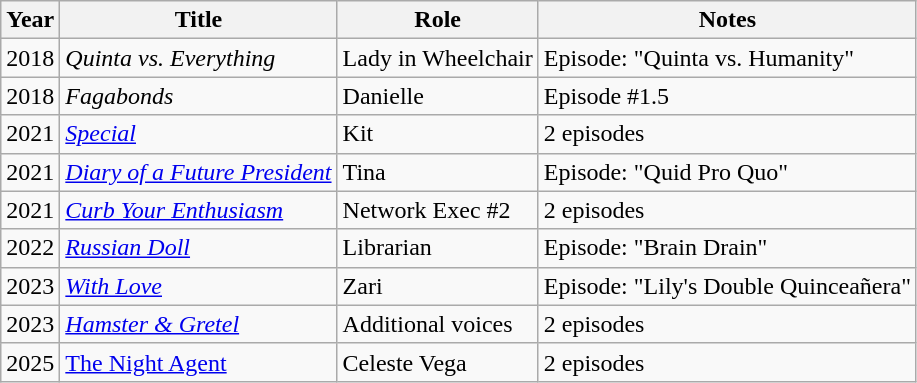<table class="wikitable sortable">
<tr>
<th>Year</th>
<th>Title</th>
<th>Role</th>
<th>Notes</th>
</tr>
<tr>
<td>2018</td>
<td><em>Quinta vs. Everything</em></td>
<td>Lady in Wheelchair</td>
<td>Episode: "Quinta vs. Humanity"</td>
</tr>
<tr>
<td>2018</td>
<td><em>Fagabonds</em></td>
<td>Danielle</td>
<td>Episode #1.5</td>
</tr>
<tr>
<td>2021</td>
<td><a href='#'><em>Special</em></a></td>
<td>Kit</td>
<td>2 episodes</td>
</tr>
<tr>
<td>2021</td>
<td><em><a href='#'>Diary of a Future President</a></em></td>
<td>Tina</td>
<td>Episode: "Quid Pro Quo"</td>
</tr>
<tr>
<td>2021</td>
<td><em><a href='#'>Curb Your Enthusiasm</a></em></td>
<td>Network Exec #2</td>
<td>2 episodes</td>
</tr>
<tr>
<td>2022</td>
<td><a href='#'><em>Russian Doll</em></a></td>
<td>Librarian</td>
<td>Episode: "Brain Drain"</td>
</tr>
<tr>
<td>2023</td>
<td><a href='#'><em>With Love</em></a></td>
<td>Zari</td>
<td>Episode: "Lily's Double Quinceañera"</td>
</tr>
<tr>
<td>2023</td>
<td><em><a href='#'>Hamster & Gretel</a></em></td>
<td>Additional voices</td>
<td>2 episodes</td>
</tr>
<tr>
<td>2025</td>
<td><a href='#'>The Night Agent</a></td>
<td>Celeste Vega</td>
<td>2 episodes</td>
</tr>
</table>
